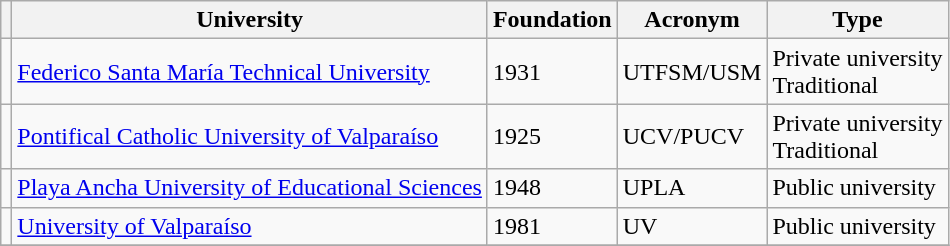<table class="wikitable">
<tr>
<th></th>
<th>University</th>
<th>Foundation</th>
<th>Acronym</th>
<th>Type</th>
</tr>
<tr>
<td></td>
<td><a href='#'>Federico Santa María Technical University</a></td>
<td>1931</td>
<td>UTFSM/USM</td>
<td>Private university<br>Traditional</td>
</tr>
<tr>
<td></td>
<td><a href='#'>Pontifical Catholic University of Valparaíso</a></td>
<td>1925</td>
<td>UCV/PUCV</td>
<td>Private university<br>Traditional</td>
</tr>
<tr>
<td></td>
<td><a href='#'>Playa Ancha University of Educational Sciences</a></td>
<td>1948</td>
<td>UPLA</td>
<td>Public university</td>
</tr>
<tr>
<td></td>
<td><a href='#'>University of Valparaíso</a></td>
<td>1981</td>
<td>UV</td>
<td>Public university</td>
</tr>
<tr>
</tr>
</table>
